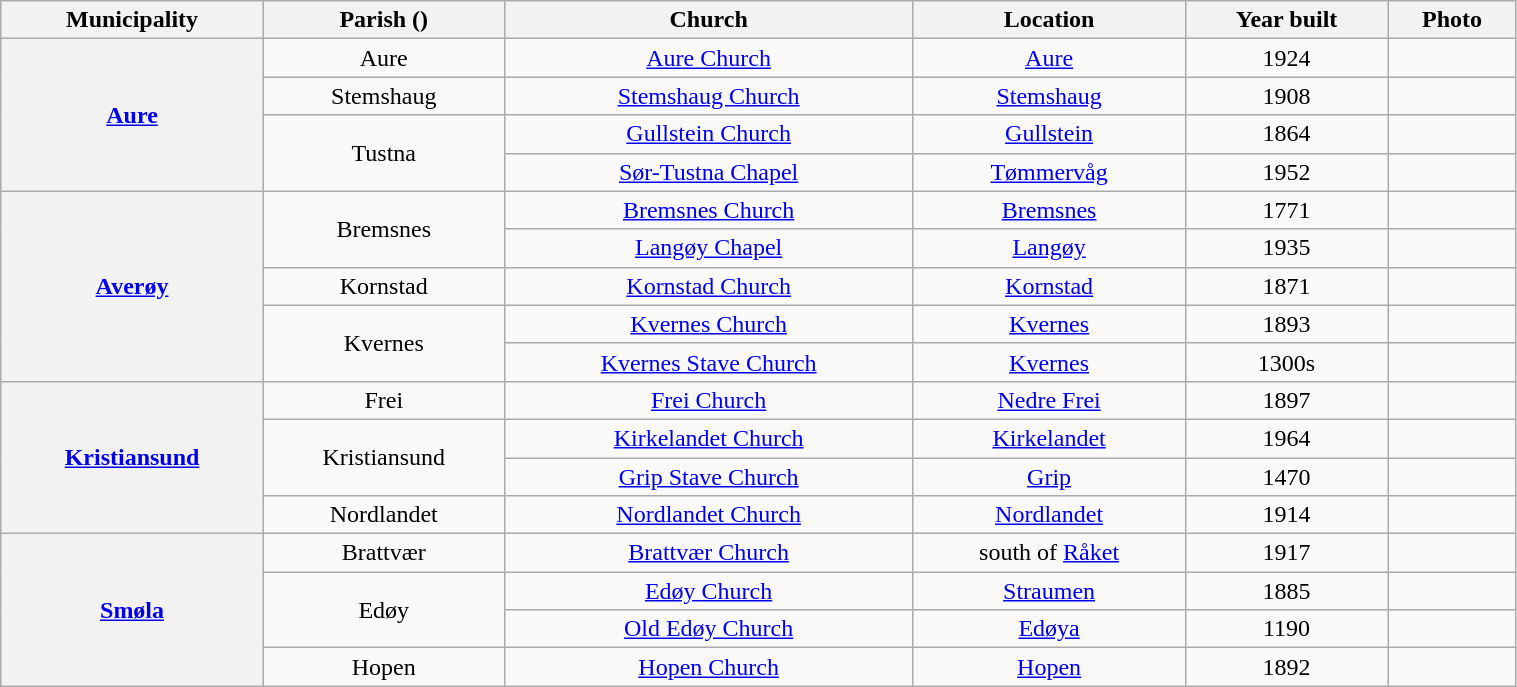<table class="wikitable" style="text-align: center; width: 80%;">
<tr>
<th>Municipality</th>
<th>Parish ()</th>
<th>Church</th>
<th>Location</th>
<th>Year built</th>
<th>Photo</th>
</tr>
<tr>
<th rowspan="4"><a href='#'>Aure</a></th>
<td>Aure</td>
<td><a href='#'>Aure Church</a></td>
<td><a href='#'>Aure</a></td>
<td>1924</td>
<td></td>
</tr>
<tr>
<td>Stemshaug</td>
<td><a href='#'>Stemshaug Church</a></td>
<td><a href='#'>Stemshaug</a></td>
<td>1908</td>
<td></td>
</tr>
<tr>
<td rowspan="2">Tustna</td>
<td><a href='#'>Gullstein Church</a></td>
<td><a href='#'>Gullstein</a></td>
<td>1864</td>
<td></td>
</tr>
<tr>
<td><a href='#'>Sør-Tustna Chapel</a></td>
<td><a href='#'>Tømmervåg</a></td>
<td>1952</td>
<td></td>
</tr>
<tr>
<th rowspan="5"><a href='#'>Averøy</a></th>
<td rowspan="2">Bremsnes</td>
<td><a href='#'>Bremsnes Church</a></td>
<td><a href='#'>Bremsnes</a></td>
<td>1771</td>
<td></td>
</tr>
<tr>
<td><a href='#'>Langøy Chapel</a></td>
<td><a href='#'>Langøy</a></td>
<td>1935</td>
<td></td>
</tr>
<tr>
<td>Kornstad</td>
<td><a href='#'>Kornstad Church</a></td>
<td><a href='#'>Kornstad</a></td>
<td>1871</td>
<td></td>
</tr>
<tr>
<td rowspan="2">Kvernes</td>
<td><a href='#'>Kvernes Church</a></td>
<td><a href='#'>Kvernes</a></td>
<td>1893</td>
<td></td>
</tr>
<tr>
<td><a href='#'>Kvernes Stave Church</a></td>
<td><a href='#'>Kvernes</a></td>
<td>1300s</td>
<td></td>
</tr>
<tr>
<th rowspan="4"><a href='#'>Kristiansund</a></th>
<td>Frei</td>
<td><a href='#'>Frei Church</a></td>
<td><a href='#'>Nedre Frei</a></td>
<td>1897</td>
<td></td>
</tr>
<tr>
<td rowspan="2">Kristiansund</td>
<td><a href='#'>Kirkelandet Church</a></td>
<td><a href='#'>Kirkelandet</a></td>
<td>1964</td>
<td></td>
</tr>
<tr>
<td><a href='#'>Grip Stave Church</a></td>
<td><a href='#'>Grip</a></td>
<td>1470</td>
<td></td>
</tr>
<tr>
<td>Nordlandet</td>
<td><a href='#'>Nordlandet Church</a></td>
<td><a href='#'>Nordlandet</a></td>
<td>1914</td>
<td></td>
</tr>
<tr>
<th rowspan="4"><a href='#'>Smøla</a></th>
<td>Brattvær</td>
<td><a href='#'>Brattvær Church</a></td>
<td>south of <a href='#'>Råket</a></td>
<td>1917</td>
<td></td>
</tr>
<tr>
<td rowspan="2">Edøy</td>
<td><a href='#'>Edøy Church</a></td>
<td><a href='#'>Straumen</a></td>
<td>1885</td>
<td></td>
</tr>
<tr>
<td><a href='#'>Old Edøy Church</a></td>
<td><a href='#'>Edøya</a></td>
<td>1190</td>
<td></td>
</tr>
<tr>
<td>Hopen</td>
<td><a href='#'>Hopen Church</a></td>
<td><a href='#'>Hopen</a></td>
<td>1892</td>
<td></td>
</tr>
</table>
